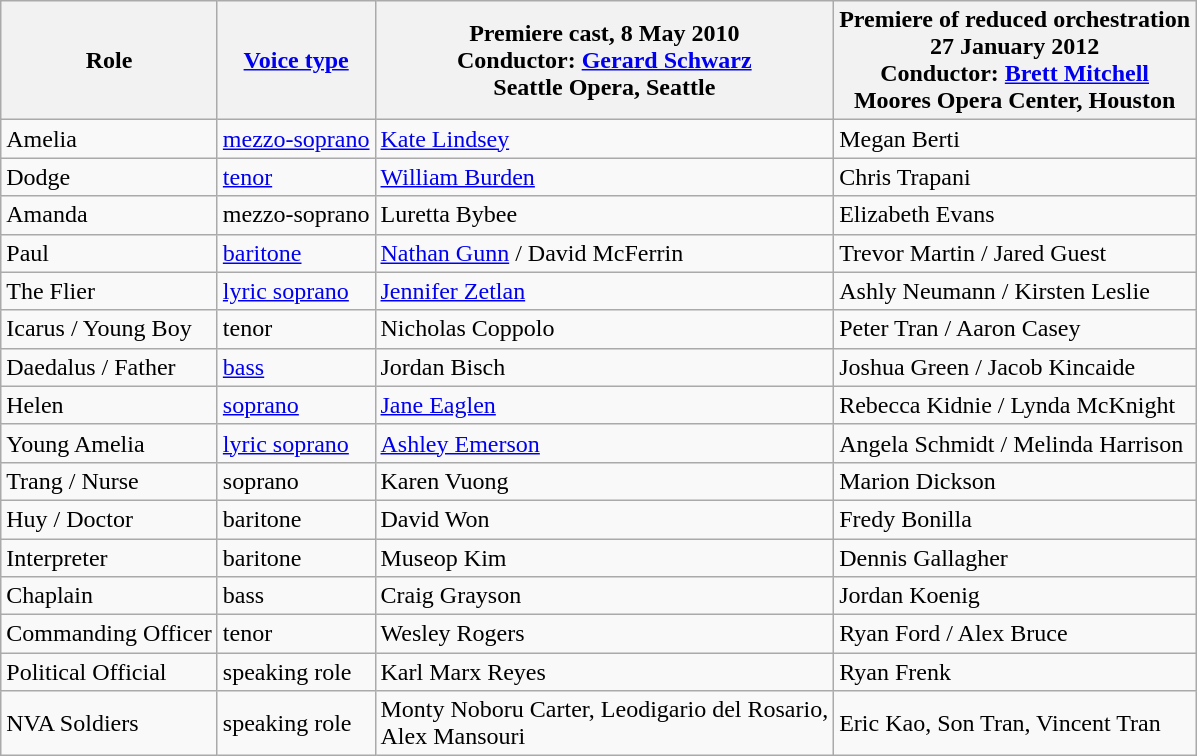<table class="wikitable">
<tr>
<th>Role</th>
<th><a href='#'>Voice type</a></th>
<th>Premiere cast, 8 May 2010<br>Conductor: <a href='#'>Gerard Schwarz</a><br>Seattle Opera, Seattle</th>
<th>Premiere of reduced orchestration<br>27 January 2012<br>Conductor: <a href='#'>Brett Mitchell</a><br>Moores Opera Center, Houston</th>
</tr>
<tr>
<td>Amelia</td>
<td><a href='#'>mezzo-soprano</a></td>
<td><a href='#'>Kate Lindsey</a></td>
<td>Megan Berti</td>
</tr>
<tr>
<td>Dodge</td>
<td><a href='#'>tenor</a></td>
<td><a href='#'>William Burden</a></td>
<td>Chris Trapani</td>
</tr>
<tr>
<td>Amanda</td>
<td>mezzo-soprano</td>
<td>Luretta Bybee</td>
<td>Elizabeth Evans</td>
</tr>
<tr>
<td>Paul</td>
<td><a href='#'>baritone</a></td>
<td><a href='#'>Nathan Gunn</a> / David McFerrin</td>
<td>Trevor Martin / Jared Guest</td>
</tr>
<tr>
<td>The Flier</td>
<td><a href='#'>lyric soprano</a></td>
<td><a href='#'>Jennifer Zetlan</a></td>
<td>Ashly Neumann / Kirsten Leslie</td>
</tr>
<tr>
<td>Icarus / Young Boy</td>
<td>tenor</td>
<td>Nicholas Coppolo</td>
<td>Peter Tran / Aaron Casey</td>
</tr>
<tr>
<td>Daedalus / Father</td>
<td><a href='#'>bass</a></td>
<td>Jordan Bisch</td>
<td>Joshua Green / Jacob Kincaide</td>
</tr>
<tr>
<td>Helen</td>
<td><a href='#'>soprano</a></td>
<td><a href='#'>Jane Eaglen</a></td>
<td>Rebecca Kidnie / Lynda McKnight</td>
</tr>
<tr>
<td>Young Amelia</td>
<td><a href='#'>lyric soprano</a></td>
<td><a href='#'>Ashley Emerson</a></td>
<td>Angela Schmidt / Melinda Harrison</td>
</tr>
<tr>
<td>Trang / Nurse</td>
<td>soprano</td>
<td>Karen Vuong</td>
<td>Marion Dickson</td>
</tr>
<tr>
<td>Huy / Doctor</td>
<td>baritone</td>
<td>David Won</td>
<td>Fredy Bonilla</td>
</tr>
<tr>
<td>Interpreter</td>
<td>baritone</td>
<td>Museop Kim</td>
<td>Dennis Gallagher</td>
</tr>
<tr>
<td>Chaplain</td>
<td>bass</td>
<td>Craig Grayson</td>
<td>Jordan Koenig</td>
</tr>
<tr>
<td>Commanding Officer</td>
<td>tenor</td>
<td>Wesley Rogers</td>
<td>Ryan Ford / Alex Bruce</td>
</tr>
<tr>
<td>Political Official</td>
<td>speaking role</td>
<td>Karl Marx Reyes</td>
<td>Ryan Frenk</td>
</tr>
<tr>
<td>NVA Soldiers</td>
<td>speaking role</td>
<td>Monty Noboru Carter, Leodigario del Rosario,<br>Alex Mansouri</td>
<td>Eric Kao, Son Tran, Vincent Tran</td>
</tr>
</table>
